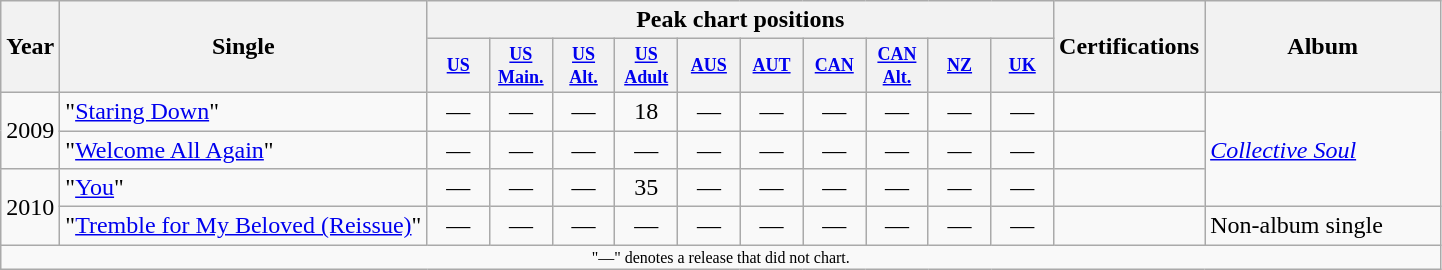<table class="wikitable">
<tr>
<th rowspan="2">Year</th>
<th rowspan="2">Single</th>
<th colspan="10">Peak chart positions</th>
<th rowspan="2">Certifications</th>
<th rowspan="2" width="150">Album</th>
</tr>
<tr>
<th style="width:3em;font-size:75%"><a href='#'>US</a><br></th>
<th style="width:3em;font-size:75%"><a href='#'>US<br>Main.</a><br></th>
<th style="width:3em;font-size:75%"><a href='#'>US<br>Alt.</a><br></th>
<th style="width:3em;font-size:75%"><a href='#'>US<br>Adult</a><br></th>
<th style="width:3em;font-size:75%"><a href='#'>AUS</a><br></th>
<th style="width:3em;font-size:75%"><a href='#'>AUT</a><br></th>
<th style="width:3em;font-size:75%"><a href='#'>CAN</a><br></th>
<th style="width:3em;font-size:75%"><a href='#'>CAN<br>Alt.</a><br></th>
<th style="width:3em;font-size:75%"><a href='#'>NZ</a><br></th>
<th style="width:3em;font-size:75%"><a href='#'>UK</a><br></th>
</tr>
<tr>
<td rowspan="2">2009</td>
<td>"<a href='#'>Staring Down</a>"</td>
<td align="center">—</td>
<td align="center">—</td>
<td align="center">—</td>
<td align="center">18</td>
<td align="center">—</td>
<td align="center">—</td>
<td align="center">—</td>
<td align="center">—</td>
<td align="center">—</td>
<td align="center">—</td>
<td></td>
<td rowspan="3"><em><a href='#'>Collective Soul</a></em></td>
</tr>
<tr>
<td>"<a href='#'>Welcome All Again</a>"</td>
<td align="center">—</td>
<td align="center">—</td>
<td align="center">—</td>
<td align="center">—</td>
<td align="center">—</td>
<td align="center">—</td>
<td align="center">—</td>
<td align="center">—</td>
<td align="center">—</td>
<td align="center">—</td>
<td></td>
</tr>
<tr>
<td rowspan="2">2010</td>
<td>"<a href='#'>You</a>"</td>
<td align="center">—</td>
<td align="center">—</td>
<td align="center">—</td>
<td align="center">35</td>
<td align="center">—</td>
<td align="center">—</td>
<td align="center">—</td>
<td align="center">—</td>
<td align="center">—</td>
<td align="center">—</td>
<td></td>
</tr>
<tr>
<td>"<a href='#'>Tremble for My Beloved (Reissue)</a>"</td>
<td align="center">—</td>
<td align="center">—</td>
<td align="center">—</td>
<td align="center">—</td>
<td align="center">—</td>
<td align="center">—</td>
<td align="center">—</td>
<td align="center">—</td>
<td align="center">—</td>
<td align="center">—</td>
<td></td>
<td>Non-album single</td>
</tr>
<tr>
<td align="center" colspan="15" style="font-size: 8pt">"—" denotes a release that did not chart.</td>
</tr>
</table>
